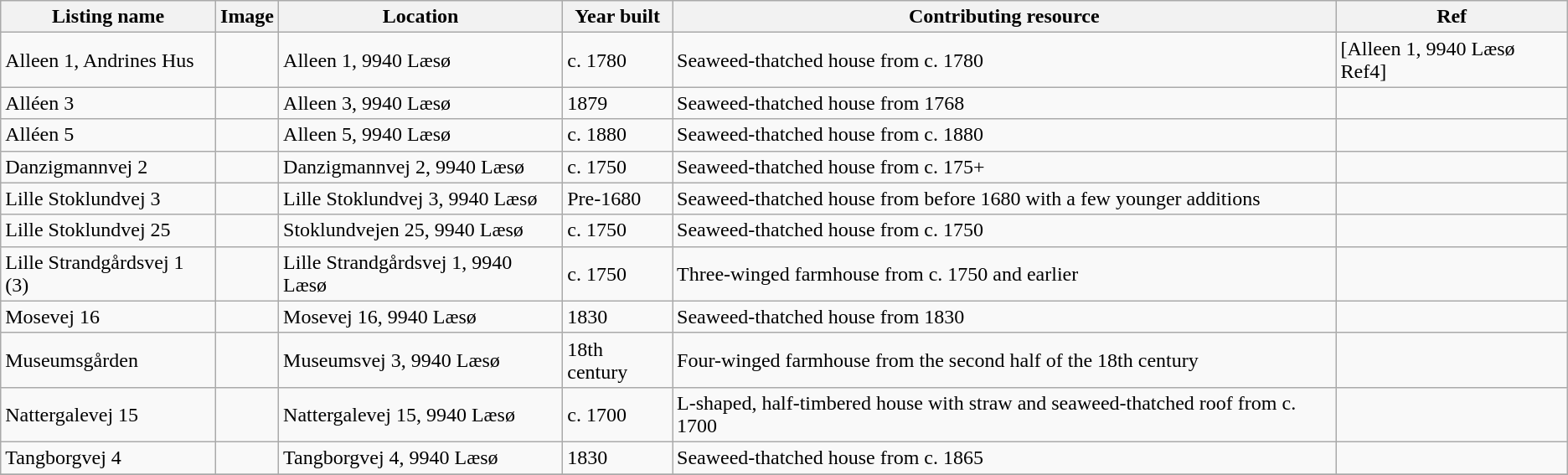<table class="wikitable sortable">
<tr>
<th>Listing name</th>
<th>Image</th>
<th>Location</th>
<th>Year built</th>
<th>Contributing resource</th>
<th>Ref</th>
</tr>
<tr>
<td>Alleen 1, Andrines Hus</td>
<td></td>
<td>Alleen 1, 9940 Læsø</td>
<td>c. 1780</td>
<td>Seaweed-thatched house from c. 1780</td>
<td>[Alleen 1, 9940 Læsø Ref4]</td>
</tr>
<tr>
<td>Alléen 3</td>
<td></td>
<td>Alleen 3, 9940 Læsø</td>
<td>1879</td>
<td>Seaweed-thatched house from 1768</td>
<td></td>
</tr>
<tr>
<td>Alléen 5</td>
<td></td>
<td>Alleen 5, 9940 Læsø</td>
<td>c. 1880</td>
<td>Seaweed-thatched house from c. 1880</td>
<td></td>
</tr>
<tr>
<td>Danzigmannvej 2</td>
<td></td>
<td>Danzigmannvej 2, 9940 Læsø</td>
<td>c. 1750</td>
<td>Seaweed-thatched house from c. 175+</td>
<td></td>
</tr>
<tr>
<td>Lille Stoklundvej 3</td>
<td></td>
<td>Lille Stoklundvej 3, 9940 Læsø</td>
<td>Pre-1680</td>
<td>Seaweed-thatched  house from before 1680 with a few younger additions</td>
<td></td>
</tr>
<tr>
<td>Lille Stoklundvej 25</td>
<td></td>
<td>Stoklundvejen 25, 9940 Læsø</td>
<td>c. 1750</td>
<td>Seaweed-thatched house from c. 1750</td>
<td></td>
</tr>
<tr>
<td>Lille Strandgårdsvej 1 (3)</td>
<td></td>
<td>Lille Strandgårdsvej 1, 9940 Læsø</td>
<td>c. 1750</td>
<td>Three-winged farmhouse from c. 1750 and earlier</td>
<td></td>
</tr>
<tr>
<td>Mosevej 16</td>
<td></td>
<td>Mosevej 16, 9940 Læsø</td>
<td>1830</td>
<td>Seaweed-thatched house from 1830</td>
<td></td>
</tr>
<tr>
<td>Museumsgården</td>
<td></td>
<td>Museumsvej 3, 9940 Læsø</td>
<td>18th century</td>
<td>Four-winged farmhouse from the second half of the 18th century</td>
<td></td>
</tr>
<tr>
<td>Nattergalevej 15</td>
<td></td>
<td>Nattergalevej 15, 9940 Læsø</td>
<td>c. 1700</td>
<td>L-shaped, half-timbered house with straw and seaweed-thatched roof from c. 1700</td>
<td></td>
</tr>
<tr>
<td>Tangborgvej 4</td>
<td></td>
<td>Tangborgvej 4, 9940 Læsø</td>
<td>1830</td>
<td>Seaweed-thatched house from c. 1865</td>
<td></td>
</tr>
<tr>
</tr>
</table>
